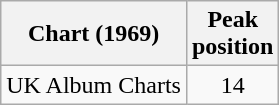<table class="wikitable" align=center>
<tr>
<th>Chart (1969)</th>
<th>Peak<br>position</th>
</tr>
<tr>
<td>UK Album Charts</td>
<td align=center>14</td>
</tr>
</table>
